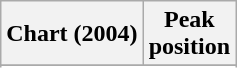<table class="wikitable sortable plainrowheaders">
<tr>
<th scope="col">Chart (2004)</th>
<th scope="col">Peak<br>position</th>
</tr>
<tr>
</tr>
<tr>
</tr>
<tr>
</tr>
</table>
